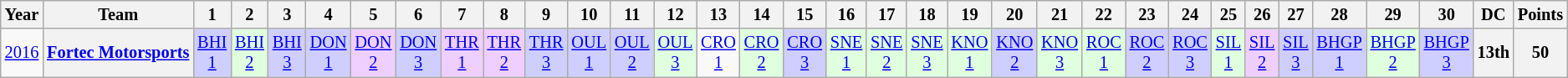<table class="wikitable" style="text-align:center; font-size:85%">
<tr>
<th>Year</th>
<th>Team</th>
<th>1</th>
<th>2</th>
<th>3</th>
<th>4</th>
<th>5</th>
<th>6</th>
<th>7</th>
<th>8</th>
<th>9</th>
<th>10</th>
<th>11</th>
<th>12</th>
<th>13</th>
<th>14</th>
<th>15</th>
<th>16</th>
<th>17</th>
<th>18</th>
<th>19</th>
<th>20</th>
<th>21</th>
<th>22</th>
<th>23</th>
<th>24</th>
<th>25</th>
<th>26</th>
<th>27</th>
<th>28</th>
<th>29</th>
<th>30</th>
<th>DC</th>
<th>Points</th>
</tr>
<tr>
<td><a href='#'>2016</a></td>
<th nowrap><a href='#'>Fortec Motorsports</a></th>
<td style="background:#CFCFFF;"><a href='#'>BHI<br>1</a><br></td>
<td style="background:#DFFFDF;"><a href='#'>BHI<br>2</a><br></td>
<td style="background:#CFCFFF;"><a href='#'>BHI<br>3</a><br></td>
<td style="background:#CFCFFF;"><a href='#'>DON<br>1</a><br></td>
<td style="background:#EFCFFF;"><a href='#'>DON<br>2</a><br></td>
<td style="background:#CFCFFF;"><a href='#'>DON<br>3</a><br></td>
<td style="background:#EFCFFF;"><a href='#'>THR<br>1</a><br></td>
<td style="background:#EFCFFF;"><a href='#'>THR<br>2</a><br></td>
<td style="background:#CFCFFF;"><a href='#'>THR<br>3</a><br></td>
<td style="background:#CFCFFF;"><a href='#'>OUL<br>1</a><br></td>
<td style="background:#CFCFFF;"><a href='#'>OUL<br>2</a><br></td>
<td style="background:#DFFFDF;"><a href='#'>OUL<br>3</a><br></td>
<td style="background:#;"><a href='#'>CRO<br>1</a><br></td>
<td style="background:#DFFFDF;"><a href='#'>CRO<br>2</a><br></td>
<td style="background:#CFCFFF;"><a href='#'>CRO<br>3</a><br></td>
<td style="background:#DFFFDF;"><a href='#'>SNE<br>1</a><br></td>
<td style="background:#DFFFDF;"><a href='#'>SNE<br>2</a><br></td>
<td style="background:#DFFFDF;"><a href='#'>SNE<br>3</a><br></td>
<td style="background:#DFFFDF;"><a href='#'>KNO<br>1</a><br></td>
<td style="background:#CFCFFF;"><a href='#'>KNO<br>2</a><br></td>
<td style="background:#DFFFDF;"><a href='#'>KNO<br>3</a><br></td>
<td style="background:#DFFFDF;"><a href='#'>ROC<br>1</a><br></td>
<td style="background:#CFCFFF;"><a href='#'>ROC<br>2</a><br></td>
<td style="background:#CFCFFF;"><a href='#'>ROC<br>3</a><br></td>
<td style="background:#DFFFDF;"><a href='#'>SIL<br>1</a><br></td>
<td style="background:#EFCFFF;"><a href='#'>SIL<br>2</a><br></td>
<td style="background:#CFCFFF;"><a href='#'>SIL<br>3</a><br></td>
<td style="background:#CFCFFF;"><a href='#'>BHGP<br>1</a><br></td>
<td style="background:#DFFFDF;"><a href='#'>BHGP<br>2</a><br></td>
<td style="background:#CFCFFF;"><a href='#'>BHGP<br>3</a><br></td>
<th>13th</th>
<th>50</th>
</tr>
</table>
